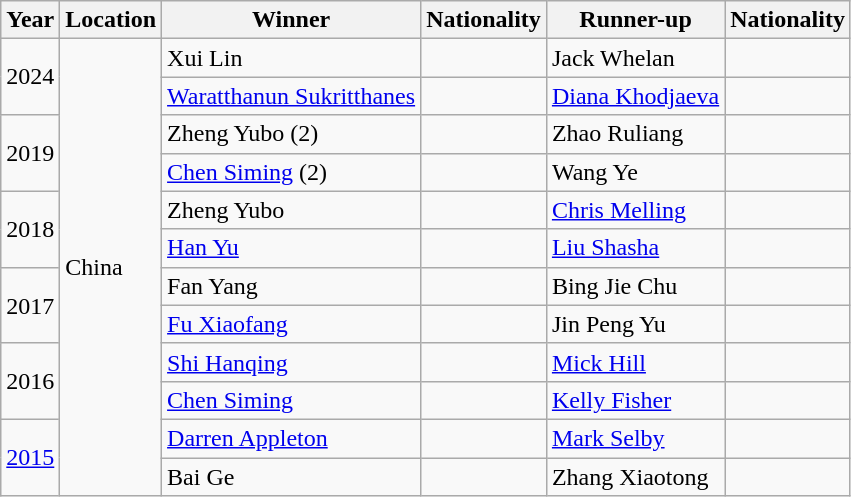<table class="wikitable">
<tr>
<th>Year</th>
<th>Location</th>
<th>Winner</th>
<th>Nationality</th>
<th>Runner-up</th>
<th>Nationality</th>
</tr>
<tr>
<td rowspan="2">2024</td>
<td rowspan="12">China</td>
<td>Xui Lin</td>
<td></td>
<td>Jack Whelan</td>
<td></td>
</tr>
<tr>
<td><a href='#'>Waratthanun Sukritthanes</a></td>
<td></td>
<td><a href='#'>Diana Khodjaeva</a></td>
<td></td>
</tr>
<tr>
<td rowspan="2">2019</td>
<td>Zheng Yubo (2)</td>
<td></td>
<td>Zhao Ruliang</td>
<td></td>
</tr>
<tr>
<td><a href='#'>Chen Siming</a> (2)</td>
<td></td>
<td>Wang Ye</td>
<td></td>
</tr>
<tr>
<td rowspan="2">2018</td>
<td>Zheng Yubo</td>
<td></td>
<td><a href='#'>Chris Melling</a></td>
<td></td>
</tr>
<tr>
<td><a href='#'>Han Yu</a></td>
<td></td>
<td><a href='#'>Liu Shasha</a></td>
<td></td>
</tr>
<tr>
<td rowspan="2">2017</td>
<td>Fan Yang</td>
<td></td>
<td>Bing Jie Chu</td>
<td></td>
</tr>
<tr>
<td><a href='#'>Fu Xiaofang</a></td>
<td></td>
<td>Jin Peng Yu</td>
<td></td>
</tr>
<tr>
<td rowspan="2">2016</td>
<td><a href='#'>Shi Hanqing</a></td>
<td></td>
<td><a href='#'>Mick Hill</a></td>
<td></td>
</tr>
<tr>
<td><a href='#'>Chen Siming</a></td>
<td></td>
<td><a href='#'>Kelly Fisher</a></td>
<td></td>
</tr>
<tr>
<td rowspan="2"><a href='#'>2015</a></td>
<td><a href='#'>Darren Appleton</a></td>
<td></td>
<td><a href='#'>Mark Selby</a></td>
<td></td>
</tr>
<tr>
<td>Bai Ge</td>
<td></td>
<td Zhang Xiaotong (pool player)>Zhang Xiaotong</td>
<td></td>
</tr>
</table>
